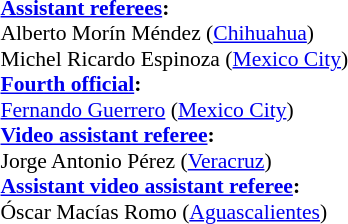<table width=100% style="font-size:90%">
<tr>
<td><br><strong><a href='#'>Assistant referees</a>:</strong>
<br>Alberto Morín Méndez (<a href='#'>Chihuahua</a>)
<br>Michel Ricardo Espinoza (<a href='#'>Mexico City</a>)
<br><strong><a href='#'>Fourth official</a>:</strong>
<br><a href='#'>Fernando Guerrero</a> (<a href='#'>Mexico City</a>)
<br><strong><a href='#'>Video assistant referee</a>:</strong>
<br>Jorge Antonio Pérez (<a href='#'>Veracruz</a>)
<br><strong><a href='#'>Assistant video assistant referee</a>:</strong>
<br>Óscar Macías Romo (<a href='#'>Aguascalientes</a>)</td>
</tr>
</table>
